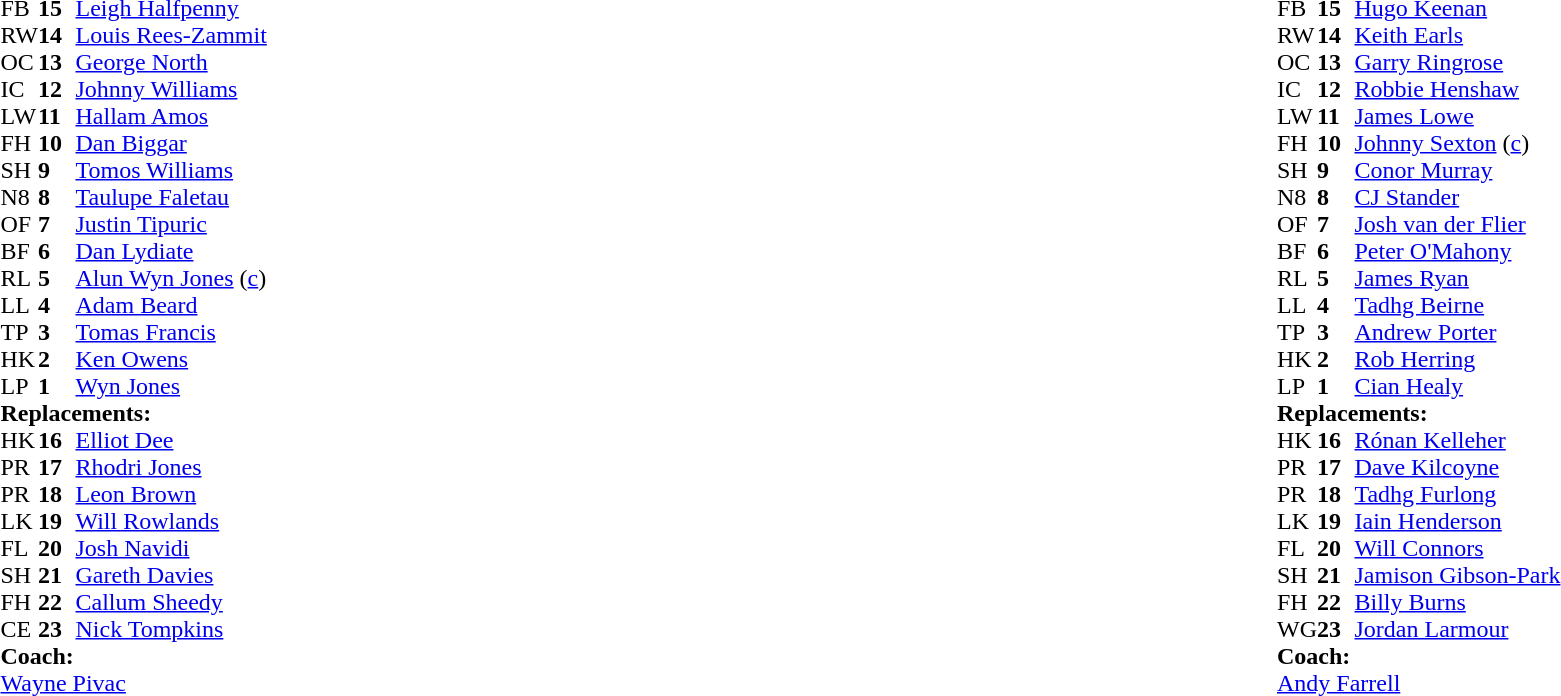<table style="width:100%">
<tr>
<td style="vertical-align:top; width:50%"><br><table cellspacing="0" cellpadding="0">
<tr>
<th width="25"></th>
<th width="25"></th>
</tr>
<tr>
<td>FB</td>
<td><strong>15</strong></td>
<td><a href='#'>Leigh Halfpenny</a></td>
</tr>
<tr>
<td>RW</td>
<td><strong>14</strong></td>
<td><a href='#'>Louis Rees-Zammit</a></td>
</tr>
<tr>
<td>OC</td>
<td><strong>13</strong></td>
<td><a href='#'>George North</a></td>
</tr>
<tr>
<td>IC</td>
<td><strong>12</strong></td>
<td><a href='#'>Johnny Williams</a></td>
<td></td>
<td></td>
</tr>
<tr>
<td>LW</td>
<td><strong>11</strong></td>
<td><a href='#'>Hallam Amos</a></td>
<td></td>
<td></td>
</tr>
<tr>
<td>FH</td>
<td><strong>10</strong></td>
<td><a href='#'>Dan Biggar</a></td>
</tr>
<tr>
<td>SH</td>
<td><strong>9</strong></td>
<td><a href='#'>Tomos Williams</a></td>
<td></td>
<td></td>
</tr>
<tr>
<td>N8</td>
<td><strong>8</strong></td>
<td><a href='#'>Taulupe Faletau</a></td>
</tr>
<tr>
<td>OF</td>
<td><strong>7</strong></td>
<td><a href='#'>Justin Tipuric</a></td>
</tr>
<tr>
<td>BF</td>
<td><strong>6</strong></td>
<td><a href='#'>Dan Lydiate</a></td>
<td></td>
<td></td>
</tr>
<tr>
<td>RL</td>
<td><strong>5</strong></td>
<td><a href='#'>Alun Wyn Jones</a> (<a href='#'>c</a>)</td>
</tr>
<tr>
<td>LL</td>
<td><strong>4</strong></td>
<td><a href='#'>Adam Beard</a></td>
<td></td>
<td></td>
</tr>
<tr>
<td>TP</td>
<td><strong>3</strong></td>
<td><a href='#'>Tomas Francis</a></td>
<td></td>
<td></td>
</tr>
<tr>
<td>HK</td>
<td><strong>2</strong></td>
<td><a href='#'>Ken Owens</a></td>
</tr>
<tr>
<td>LP</td>
<td><strong>1</strong></td>
<td><a href='#'>Wyn Jones</a></td>
<td></td>
<td></td>
</tr>
<tr>
<td colspan="4"><strong>Replacements:</strong></td>
</tr>
<tr>
<td>HK</td>
<td><strong>16</strong></td>
<td><a href='#'>Elliot Dee</a></td>
</tr>
<tr>
<td>PR</td>
<td><strong>17</strong></td>
<td><a href='#'>Rhodri Jones</a></td>
<td></td>
<td></td>
</tr>
<tr>
<td>PR</td>
<td><strong>18</strong></td>
<td><a href='#'>Leon Brown</a></td>
<td></td>
<td></td>
</tr>
<tr>
<td>LK</td>
<td><strong>19</strong></td>
<td><a href='#'>Will Rowlands</a></td>
<td></td>
<td></td>
</tr>
<tr>
<td>FL</td>
<td><strong>20</strong></td>
<td><a href='#'>Josh Navidi</a></td>
<td></td>
<td></td>
</tr>
<tr>
<td>SH</td>
<td><strong>21</strong></td>
<td><a href='#'>Gareth Davies</a></td>
<td></td>
<td></td>
</tr>
<tr>
<td>FH</td>
<td><strong>22</strong></td>
<td><a href='#'>Callum Sheedy</a></td>
<td></td>
<td></td>
</tr>
<tr>
<td>CE</td>
<td><strong>23</strong></td>
<td><a href='#'>Nick Tompkins</a></td>
<td></td>
<td></td>
</tr>
<tr>
<td colspan="4"><strong>Coach:</strong></td>
</tr>
<tr>
<td colspan="4"><a href='#'>Wayne Pivac</a></td>
</tr>
</table>
</td>
<td style="vertical-align:top"></td>
<td style="vertical-align:top; width:50%"><br><table cellspacing="0" cellpadding="0" style="margin:auto">
<tr>
<th width="25"></th>
<th width="25"></th>
</tr>
<tr>
<td>FB</td>
<td><strong>15</strong></td>
<td><a href='#'>Hugo Keenan</a></td>
</tr>
<tr>
<td>RW</td>
<td><strong>14</strong></td>
<td><a href='#'>Keith Earls</a></td>
<td></td>
<td></td>
</tr>
<tr>
<td>OC</td>
<td><strong>13</strong></td>
<td><a href='#'>Garry Ringrose</a></td>
</tr>
<tr>
<td>IC</td>
<td><strong>12</strong></td>
<td><a href='#'>Robbie Henshaw</a></td>
<td></td>
<td></td>
<td></td>
</tr>
<tr>
<td>LW</td>
<td><strong>11</strong></td>
<td><a href='#'>James Lowe</a></td>
</tr>
<tr>
<td>FH</td>
<td><strong>10</strong></td>
<td><a href='#'>Johnny Sexton</a> (<a href='#'>c</a>)</td>
<td></td>
<td></td>
<td></td>
<td></td>
</tr>
<tr>
<td>SH</td>
<td><strong>9</strong></td>
<td><a href='#'>Conor Murray</a></td>
<td></td>
<td></td>
</tr>
<tr>
<td>N8</td>
<td><strong>8</strong></td>
<td><a href='#'>CJ Stander</a></td>
</tr>
<tr>
<td>OF</td>
<td><strong>7</strong></td>
<td><a href='#'>Josh van der Flier</a></td>
<td></td>
<td></td>
</tr>
<tr>
<td>BF</td>
<td><strong>6</strong></td>
<td><a href='#'>Peter O'Mahony</a></td>
<td></td>
</tr>
<tr>
<td>RL</td>
<td><strong>5</strong></td>
<td><a href='#'>James Ryan</a></td>
<td></td>
<td></td>
</tr>
<tr>
<td>LL</td>
<td><strong>4</strong></td>
<td><a href='#'>Tadhg Beirne</a></td>
</tr>
<tr>
<td>TP</td>
<td><strong>3</strong></td>
<td><a href='#'>Andrew Porter</a></td>
<td></td>
<td></td>
</tr>
<tr>
<td>HK</td>
<td><strong>2</strong></td>
<td><a href='#'>Rob Herring</a></td>
<td></td>
<td></td>
</tr>
<tr>
<td>LP</td>
<td><strong>1</strong></td>
<td><a href='#'>Cian Healy</a></td>
<td></td>
<td></td>
</tr>
<tr>
<td colspan="4"><strong>Replacements:</strong></td>
</tr>
<tr>
<td>HK</td>
<td><strong>16</strong></td>
<td><a href='#'>Rónan Kelleher</a></td>
<td></td>
<td></td>
</tr>
<tr>
<td>PR</td>
<td><strong>17</strong></td>
<td><a href='#'>Dave Kilcoyne</a></td>
<td></td>
<td></td>
</tr>
<tr>
<td>PR</td>
<td><strong>18</strong></td>
<td><a href='#'>Tadhg Furlong</a></td>
<td></td>
<td></td>
</tr>
<tr>
<td>LK</td>
<td><strong>19</strong></td>
<td><a href='#'>Iain Henderson</a></td>
<td></td>
<td></td>
</tr>
<tr>
<td>FL</td>
<td><strong>20</strong></td>
<td><a href='#'>Will Connors</a></td>
<td></td>
<td></td>
</tr>
<tr>
<td>SH</td>
<td><strong>21</strong></td>
<td><a href='#'>Jamison Gibson-Park</a></td>
<td></td>
<td></td>
</tr>
<tr>
<td>FH</td>
<td><strong>22</strong></td>
<td><a href='#'>Billy Burns</a></td>
<td></td>
<td></td>
<td></td>
<td></td>
</tr>
<tr>
<td>WG</td>
<td><strong>23</strong></td>
<td><a href='#'>Jordan Larmour</a></td>
<td></td>
<td></td>
</tr>
<tr>
<td colspan="3"><strong>Coach:</strong></td>
</tr>
<tr>
<td colspan="4"><a href='#'>Andy Farrell</a></td>
</tr>
</table>
</td>
</tr>
</table>
